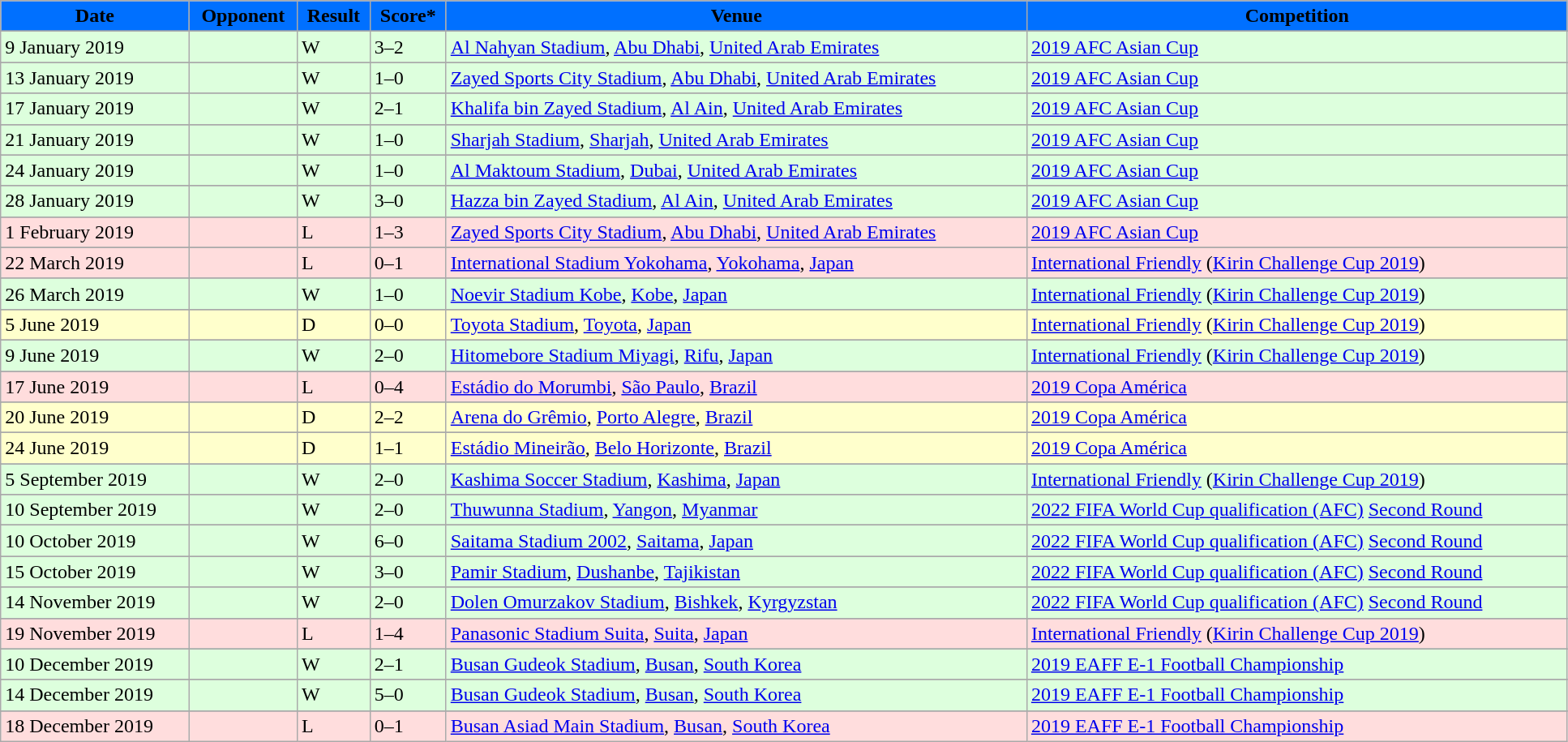<table width=102% class="wikitable">
<tr>
<th style="background:#0070FF;"><span>Date</span></th>
<th style="background:#0070FF;"><span>Opponent</span></th>
<th style="background:#0070FF;"><span>Result</span></th>
<th style="background:#0070FF;"><span>Score*</span></th>
<th style="background:#0070FF;"><span>Venue</span></th>
<th style="background:#0070FF;"><span>Competition</span></th>
</tr>
<tr>
</tr>
<tr style="background:#dfd;">
<td>9 January 2019</td>
<td></td>
<td>W</td>
<td>3–2</td>
<td> <a href='#'>Al Nahyan Stadium</a>, <a href='#'>Abu Dhabi</a>, <a href='#'>United Arab Emirates</a></td>
<td><a href='#'>2019 AFC Asian Cup</a></td>
</tr>
<tr>
</tr>
<tr style="background:#dfd;">
<td>13 January 2019</td>
<td></td>
<td>W</td>
<td>1–0</td>
<td> <a href='#'>Zayed Sports City Stadium</a>, <a href='#'>Abu Dhabi</a>, <a href='#'>United Arab Emirates</a></td>
<td><a href='#'>2019 AFC Asian Cup</a></td>
</tr>
<tr>
</tr>
<tr style="background:#dfd;">
<td>17 January 2019</td>
<td></td>
<td>W</td>
<td>2–1</td>
<td> <a href='#'>Khalifa bin Zayed Stadium</a>, <a href='#'>Al Ain</a>, <a href='#'>United Arab Emirates</a></td>
<td><a href='#'>2019 AFC Asian Cup</a></td>
</tr>
<tr>
</tr>
<tr style="background:#dfd;">
<td>21 January 2019</td>
<td></td>
<td>W</td>
<td>1–0</td>
<td> <a href='#'>Sharjah Stadium</a>, <a href='#'>Sharjah</a>, <a href='#'>United Arab Emirates</a></td>
<td><a href='#'>2019 AFC Asian Cup</a></td>
</tr>
<tr>
</tr>
<tr style="background:#dfd;">
<td>24 January 2019</td>
<td></td>
<td>W</td>
<td>1–0</td>
<td> <a href='#'>Al Maktoum Stadium</a>, <a href='#'>Dubai</a>, <a href='#'>United Arab Emirates</a></td>
<td><a href='#'>2019 AFC Asian Cup</a></td>
</tr>
<tr>
</tr>
<tr style="background:#dfd;">
<td>28 January 2019</td>
<td></td>
<td>W</td>
<td>3–0</td>
<td> <a href='#'>Hazza bin Zayed Stadium</a>, <a href='#'>Al Ain</a>, <a href='#'>United Arab Emirates</a></td>
<td><a href='#'>2019 AFC Asian Cup</a></td>
</tr>
<tr>
</tr>
<tr style="background:#fdd;">
<td>1 February 2019</td>
<td></td>
<td>L</td>
<td>1–3</td>
<td> <a href='#'>Zayed Sports City Stadium</a>, <a href='#'>Abu Dhabi</a>, <a href='#'>United Arab Emirates</a></td>
<td><a href='#'>2019 AFC Asian Cup</a></td>
</tr>
<tr>
</tr>
<tr style="background:#fdd;">
<td>22 March 2019</td>
<td></td>
<td>L</td>
<td>0–1</td>
<td> <a href='#'>International Stadium Yokohama</a>, <a href='#'>Yokohama</a>, <a href='#'>Japan</a></td>
<td><a href='#'>International Friendly</a> (<a href='#'>Kirin Challenge Cup 2019</a>)</td>
</tr>
<tr>
</tr>
<tr style="background:#dfd;">
<td>26 March 2019</td>
<td></td>
<td>W</td>
<td>1–0</td>
<td> <a href='#'>Noevir Stadium Kobe</a>, <a href='#'>Kobe</a>, <a href='#'>Japan</a></td>
<td><a href='#'>International Friendly</a> (<a href='#'>Kirin Challenge Cup 2019</a>)</td>
</tr>
<tr>
</tr>
<tr style="background:#ffffcc;">
<td>5 June 2019</td>
<td></td>
<td>D</td>
<td>0–0</td>
<td> <a href='#'>Toyota Stadium</a>, <a href='#'>Toyota</a>, <a href='#'>Japan</a></td>
<td><a href='#'>International Friendly</a> (<a href='#'>Kirin Challenge Cup 2019</a>)</td>
</tr>
<tr>
</tr>
<tr style="background:#dfd;">
<td>9 June 2019</td>
<td></td>
<td>W</td>
<td>2–0</td>
<td> <a href='#'>Hitomebore Stadium Miyagi</a>, <a href='#'>Rifu</a>, <a href='#'>Japan</a></td>
<td><a href='#'>International Friendly</a> (<a href='#'>Kirin Challenge Cup 2019</a>)</td>
</tr>
<tr>
</tr>
<tr style="background:#fdd;">
<td>17 June 2019</td>
<td></td>
<td>L</td>
<td>0–4</td>
<td> <a href='#'>Estádio do Morumbi</a>, <a href='#'>São Paulo</a>, <a href='#'>Brazil</a></td>
<td><a href='#'>2019 Copa América</a></td>
</tr>
<tr>
</tr>
<tr style="background:#ffffcc;">
<td>20 June 2019</td>
<td></td>
<td>D</td>
<td>2–2</td>
<td> <a href='#'>Arena do Grêmio</a>, <a href='#'>Porto Alegre</a>, <a href='#'>Brazil</a></td>
<td><a href='#'>2019 Copa América</a></td>
</tr>
<tr>
</tr>
<tr style="background:#ffffcc;">
<td>24 June 2019</td>
<td></td>
<td>D</td>
<td>1–1</td>
<td> <a href='#'>Estádio Mineirão</a>, <a href='#'>Belo Horizonte</a>, <a href='#'>Brazil</a></td>
<td><a href='#'>2019 Copa América</a></td>
</tr>
<tr>
</tr>
<tr style="background:#dfd;">
<td>5 September 2019</td>
<td></td>
<td>W</td>
<td>2–0</td>
<td> <a href='#'>Kashima Soccer Stadium</a>, <a href='#'>Kashima</a>, <a href='#'>Japan</a></td>
<td><a href='#'>International Friendly</a> (<a href='#'>Kirin Challenge Cup 2019</a>)</td>
</tr>
<tr>
</tr>
<tr style="background:#dfd;">
<td>10 September 2019</td>
<td></td>
<td>W</td>
<td>2–0</td>
<td> <a href='#'>Thuwunna Stadium</a>, <a href='#'>Yangon</a>, <a href='#'>Myanmar</a></td>
<td><a href='#'>2022 FIFA World Cup qualification (AFC)</a> <a href='#'>Second Round</a></td>
</tr>
<tr>
</tr>
<tr style="background:#dfd;">
<td>10 October 2019</td>
<td></td>
<td>W</td>
<td>6–0</td>
<td> <a href='#'>Saitama Stadium 2002</a>, <a href='#'>Saitama</a>, <a href='#'>Japan</a></td>
<td><a href='#'>2022 FIFA World Cup qualification (AFC)</a> <a href='#'>Second Round</a></td>
</tr>
<tr>
</tr>
<tr style="background:#dfd;">
<td>15 October 2019</td>
<td></td>
<td>W</td>
<td>3–0</td>
<td> <a href='#'>Pamir Stadium</a>, <a href='#'>Dushanbe</a>, <a href='#'>Tajikistan</a></td>
<td><a href='#'>2022 FIFA World Cup qualification (AFC)</a> <a href='#'>Second Round</a></td>
</tr>
<tr>
</tr>
<tr style="background:#dfd;">
<td>14 November 2019</td>
<td></td>
<td>W</td>
<td>2–0</td>
<td> <a href='#'>Dolen Omurzakov Stadium</a>, <a href='#'>Bishkek</a>, <a href='#'>Kyrgyzstan</a></td>
<td><a href='#'>2022 FIFA World Cup qualification (AFC)</a> <a href='#'>Second Round</a></td>
</tr>
<tr>
</tr>
<tr style="background:#fdd;">
<td>19 November 2019</td>
<td></td>
<td>L</td>
<td>1–4</td>
<td> <a href='#'>Panasonic Stadium Suita</a>, <a href='#'>Suita</a>, <a href='#'>Japan</a></td>
<td><a href='#'>International Friendly</a> (<a href='#'>Kirin Challenge Cup 2019</a>)</td>
</tr>
<tr>
</tr>
<tr style="background:#dfd;">
<td>10 December 2019</td>
<td></td>
<td>W</td>
<td>2–1</td>
<td> <a href='#'>Busan Gudeok Stadium</a>, <a href='#'>Busan</a>, <a href='#'>South Korea</a></td>
<td><a href='#'>2019 EAFF E-1 Football Championship</a></td>
</tr>
<tr>
</tr>
<tr style="background:#dfd;">
<td>14 December 2019</td>
<td></td>
<td>W</td>
<td>5–0</td>
<td> <a href='#'>Busan Gudeok Stadium</a>, <a href='#'>Busan</a>, <a href='#'>South Korea</a></td>
<td><a href='#'>2019 EAFF E-1 Football Championship</a></td>
</tr>
<tr>
</tr>
<tr style="background:#fdd;">
<td>18 December 2019</td>
<td></td>
<td>L</td>
<td>0–1</td>
<td> <a href='#'>Busan Asiad Main Stadium</a>, <a href='#'>Busan</a>, <a href='#'>South Korea</a></td>
<td><a href='#'>2019 EAFF E-1 Football Championship</a></td>
</tr>
</table>
